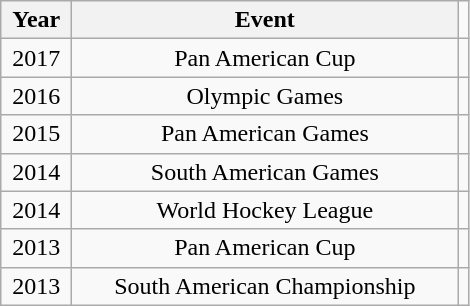<table class="wikitable" style="text-align:center;">
<tr>
<th style="width:40px;">Year</th>
<th style="width:250px;">Event</th>
</tr>
<tr>
<td>2017</td>
<td>Pan American Cup</td>
<td></td>
</tr>
<tr>
<td>2016</td>
<td>Olympic Games</td>
<td></td>
</tr>
<tr>
<td>2015</td>
<td>Pan American Games</td>
<td></td>
</tr>
<tr>
<td>2014</td>
<td>South American Games</td>
<td></td>
</tr>
<tr>
<td>2014</td>
<td>World Hockey League</td>
<td></td>
</tr>
<tr>
<td>2013</td>
<td>Pan American Cup</td>
<td></td>
</tr>
<tr>
<td>2013</td>
<td>South American Championship</td>
<td></td>
</tr>
</table>
